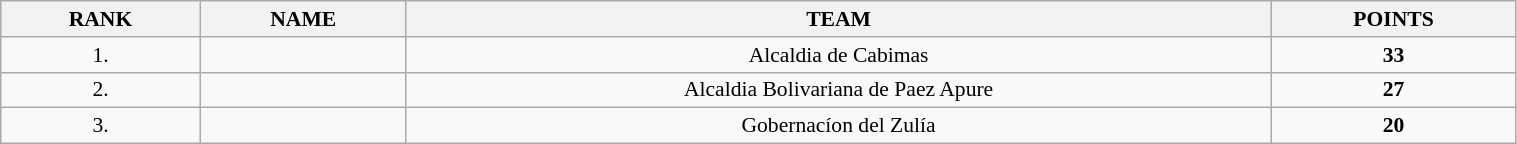<table class="wikitable"  style="font-size:90%; width:80%;">
<tr>
<th>RANK</th>
<th>NAME</th>
<th>TEAM</th>
<th>POINTS</th>
</tr>
<tr>
<td style="text-align:center;">1.</td>
<td></td>
<td style="text-align:center;">Alcaldia de Cabimas</td>
<td style="text-align:center;"><strong>33</strong></td>
</tr>
<tr>
<td style="text-align:center;">2.</td>
<td></td>
<td style="text-align:center;">Alcaldia Bolivariana de Paez Apure</td>
<td style="text-align:center;"><strong>27</strong></td>
</tr>
<tr>
<td style="text-align:center;">3.</td>
<td></td>
<td style="text-align:center;">Gobernacíon del Zulía</td>
<td style="text-align:center;"><strong>20</strong></td>
</tr>
</table>
